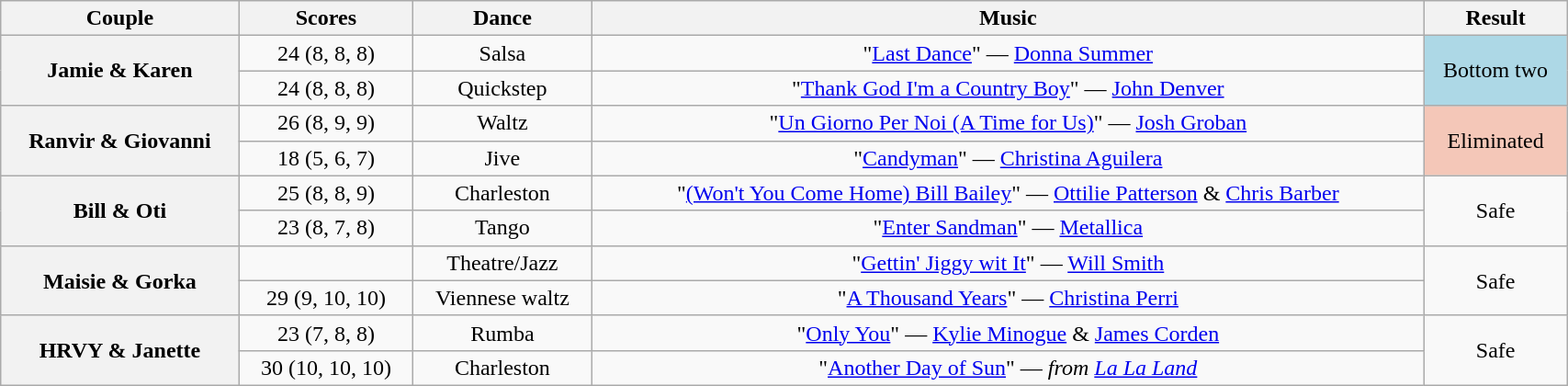<table class="wikitable sortable" style="text-align:center; width: 90%">
<tr>
<th scope="col">Couple</th>
<th scope="col">Scores</th>
<th scope="col" class="unsortable">Dance</th>
<th scope="col" class="unsortable">Music</th>
<th scope="col" class="unsortable">Result</th>
</tr>
<tr>
<th scope="row" rowspan=2>Jamie & Karen</th>
<td>24 (8, 8, 8)</td>
<td>Salsa</td>
<td>"<a href='#'>Last Dance</a>" — <a href='#'>Donna Summer</a></td>
<td rowspan=2 bgcolor="lightblue">Bottom two</td>
</tr>
<tr>
<td>24 (8, 8, 8)</td>
<td>Quickstep</td>
<td>"<a href='#'>Thank God I'm a Country Boy</a>" — <a href='#'>John Denver</a></td>
</tr>
<tr>
<th scope="row" rowspan=2>Ranvir & Giovanni</th>
<td>26 (8, 9, 9)</td>
<td>Waltz</td>
<td>"<a href='#'>Un Giorno Per Noi (A Time for Us)</a>" — <a href='#'>Josh Groban</a></td>
<td rowspan=2 bgcolor="f4c7b8">Eliminated</td>
</tr>
<tr>
<td>18 (5, 6, 7)</td>
<td>Jive</td>
<td>"<a href='#'>Candyman</a>" — <a href='#'>Christina Aguilera</a></td>
</tr>
<tr>
<th scope="row" rowspan=2>Bill & Oti</th>
<td>25 (8, 8, 9)</td>
<td>Charleston</td>
<td>"<a href='#'>(Won't You Come Home) Bill Bailey</a>" — <a href='#'>Ottilie Patterson</a> & <a href='#'>Chris Barber</a></td>
<td rowspan=2>Safe</td>
</tr>
<tr>
<td>23 (8, 7, 8)</td>
<td>Tango</td>
<td>"<a href='#'>Enter Sandman</a>" — <a href='#'>Metallica</a></td>
</tr>
<tr>
<th scope="row" rowspan=2>Maisie & Gorka</th>
<td></td>
<td>Theatre/Jazz</td>
<td>"<a href='#'>Gettin' Jiggy wit It</a>" — <a href='#'>Will Smith</a></td>
<td rowspan=2>Safe</td>
</tr>
<tr>
<td>29 (9, 10, 10)</td>
<td>Viennese waltz</td>
<td>"<a href='#'>A Thousand Years</a>" — <a href='#'>Christina Perri</a></td>
</tr>
<tr>
<th scope="row" rowspan=2>HRVY & Janette</th>
<td>23 (7, 8, 8)</td>
<td>Rumba</td>
<td>"<a href='#'>Only You</a>" — <a href='#'>Kylie Minogue</a> & <a href='#'>James Corden</a></td>
<td rowspan=2>Safe</td>
</tr>
<tr>
<td>30 (10, 10, 10)</td>
<td>Charleston</td>
<td>"<a href='#'>Another Day of Sun</a>" — <em>from <a href='#'>La La Land</a></em></td>
</tr>
</table>
